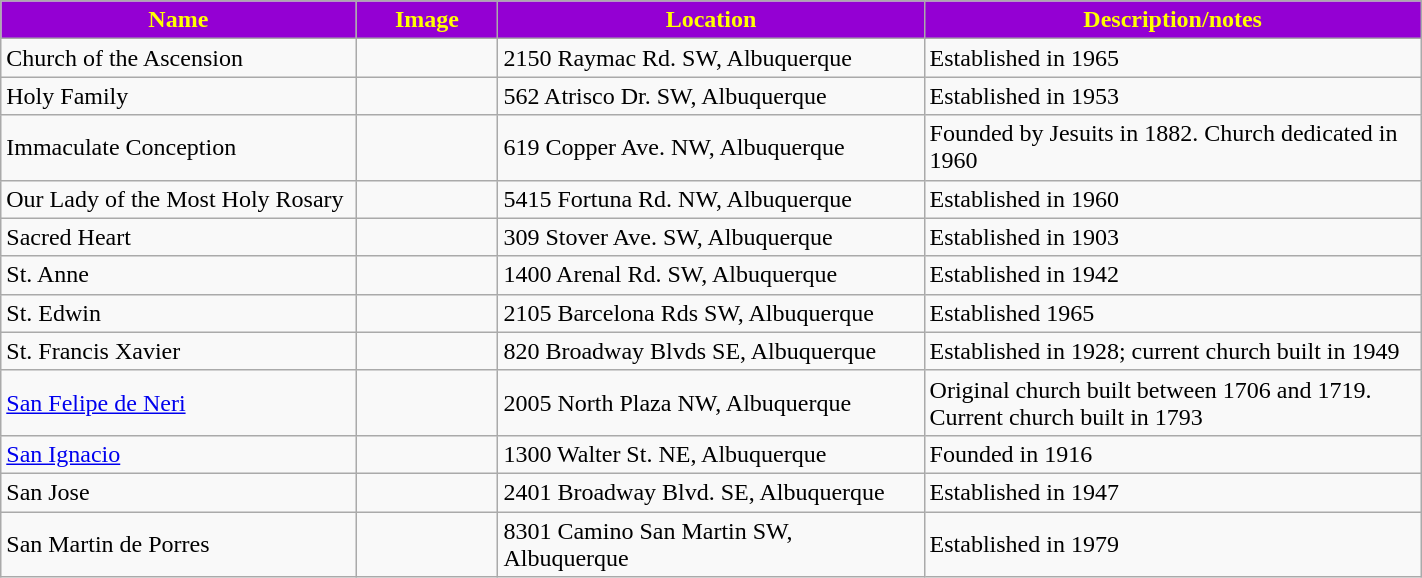<table class="wikitable sortable" style="width:75%">
<tr>
<th style="background:darkviolet; color:yellow;" width="25%"><strong>Name</strong></th>
<th style="background:darkviolet; color:yellow;" width="10%"><strong>Image</strong></th>
<th style="background:darkviolet; color:yellow;" width="30%"><strong>Location</strong></th>
<th style="background:darkviolet; color:yellow;" width="35%"><strong>Description/notes</strong></th>
</tr>
<tr>
<td>Church of the Ascension</td>
<td></td>
<td>2150 Raymac Rd. SW, Albuquerque</td>
<td>Established in 1965</td>
</tr>
<tr>
<td>Holy Family</td>
<td></td>
<td>562 Atrisco Dr. SW, Albuquerque</td>
<td>Established in 1953</td>
</tr>
<tr>
<td>Immaculate Conception</td>
<td></td>
<td>619 Copper Ave. NW, Albuquerque</td>
<td>Founded by Jesuits in 1882.  Church dedicated in 1960</td>
</tr>
<tr>
<td>Our Lady of the Most Holy Rosary</td>
<td></td>
<td>5415 Fortuna Rd. NW, Albuquerque</td>
<td>Established in 1960</td>
</tr>
<tr>
<td>Sacred Heart</td>
<td></td>
<td>309 Stover Ave. SW, Albuquerque</td>
<td>Established in 1903</td>
</tr>
<tr>
<td>St. Anne</td>
<td></td>
<td>1400 Arenal Rd. SW, Albuquerque</td>
<td>Established in 1942</td>
</tr>
<tr>
<td>St. Edwin</td>
<td></td>
<td>2105 Barcelona Rds SW, Albuquerque</td>
<td>Established 1965</td>
</tr>
<tr>
<td>St. Francis Xavier</td>
<td></td>
<td>820 Broadway Blvds SE, Albuquerque</td>
<td>Established in 1928; current church built in 1949</td>
</tr>
<tr>
<td><a href='#'>San Felipe de Neri</a></td>
<td></td>
<td>2005 North Plaza NW, Albuquerque</td>
<td>Original church built between 1706 and 1719. Current church built in 1793</td>
</tr>
<tr>
<td><a href='#'>San Ignacio</a></td>
<td></td>
<td>1300 Walter St. NE, Albuquerque</td>
<td>Founded in 1916</td>
</tr>
<tr>
<td>San Jose</td>
<td></td>
<td>2401 Broadway Blvd. SE, Albuquerque</td>
<td>Established in 1947</td>
</tr>
<tr>
<td>San Martin de Porres</td>
<td></td>
<td>8301 Camino San Martin SW, Albuquerque</td>
<td>Established in 1979</td>
</tr>
</table>
